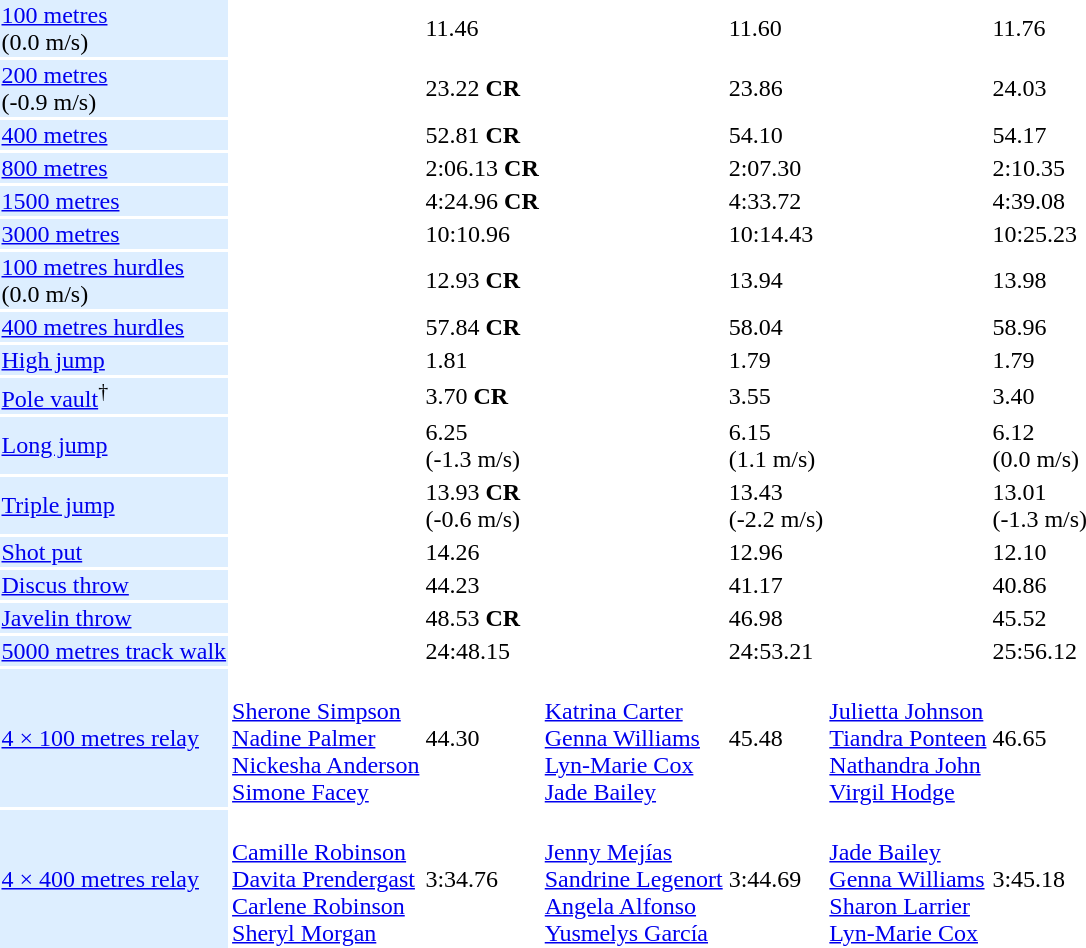<table>
<tr>
<td bgcolor = DDEEFF><a href='#'>100 metres</a> <br> (0.0 m/s)</td>
<td></td>
<td>11.46</td>
<td></td>
<td>11.60</td>
<td></td>
<td>11.76</td>
</tr>
<tr>
<td bgcolor = DDEEFF><a href='#'>200 metres</a> <br> (-0.9 m/s)</td>
<td></td>
<td>23.22 <strong>CR</strong></td>
<td></td>
<td>23.86</td>
<td></td>
<td>24.03</td>
</tr>
<tr>
<td bgcolor = DDEEFF><a href='#'>400 metres</a></td>
<td></td>
<td>52.81 <strong>CR</strong></td>
<td></td>
<td>54.10</td>
<td></td>
<td>54.17</td>
</tr>
<tr>
<td bgcolor = DDEEFF><a href='#'>800 metres</a></td>
<td></td>
<td>2:06.13 <strong>CR</strong></td>
<td></td>
<td>2:07.30</td>
<td></td>
<td>2:10.35</td>
</tr>
<tr>
<td bgcolor = DDEEFF><a href='#'>1500 metres</a></td>
<td></td>
<td>4:24.96 <strong>CR</strong></td>
<td></td>
<td>4:33.72</td>
<td></td>
<td>4:39.08</td>
</tr>
<tr>
<td bgcolor = DDEEFF><a href='#'>3000 metres</a></td>
<td></td>
<td>10:10.96</td>
<td></td>
<td>10:14.43</td>
<td></td>
<td>10:25.23</td>
</tr>
<tr>
<td bgcolor = DDEEFF><a href='#'>100 metres hurdles</a> <br> (0.0 m/s)</td>
<td></td>
<td>12.93 <strong>CR</strong></td>
<td></td>
<td>13.94</td>
<td></td>
<td>13.98</td>
</tr>
<tr>
<td bgcolor = DDEEFF><a href='#'>400 metres hurdles</a></td>
<td></td>
<td>57.84 <strong>CR</strong></td>
<td></td>
<td>58.04</td>
<td></td>
<td>58.96</td>
</tr>
<tr>
<td bgcolor = DDEEFF><a href='#'>High jump</a></td>
<td></td>
<td>1.81</td>
<td></td>
<td>1.79</td>
<td></td>
<td>1.79</td>
</tr>
<tr>
<td bgcolor = DDEEFF><a href='#'>Pole vault</a><sup>†</sup></td>
<td></td>
<td>3.70 <strong>CR</strong></td>
<td></td>
<td>3.55</td>
<td></td>
<td>3.40</td>
</tr>
<tr>
<td bgcolor = DDEEFF><a href='#'>Long jump</a></td>
<td></td>
<td>6.25 <br> (-1.3 m/s)</td>
<td></td>
<td>6.15 <br> (1.1 m/s)</td>
<td></td>
<td>6.12 <br> (0.0 m/s)</td>
</tr>
<tr>
<td bgcolor = DDEEFF><a href='#'>Triple jump</a></td>
<td></td>
<td>13.93 <strong>CR</strong> <br> (-0.6 m/s)</td>
<td></td>
<td>13.43 <br> (-2.2 m/s)</td>
<td></td>
<td>13.01 <br> (-1.3 m/s)</td>
</tr>
<tr>
<td bgcolor = DDEEFF><a href='#'>Shot put</a></td>
<td></td>
<td>14.26</td>
<td></td>
<td>12.96</td>
<td></td>
<td>12.10</td>
</tr>
<tr>
<td bgcolor = DDEEFF><a href='#'>Discus throw</a></td>
<td></td>
<td>44.23</td>
<td></td>
<td>41.17</td>
<td></td>
<td>40.86</td>
</tr>
<tr>
<td bgcolor = DDEEFF><a href='#'>Javelin throw</a></td>
<td></td>
<td>48.53 <strong>CR</strong></td>
<td></td>
<td>46.98</td>
<td></td>
<td>45.52</td>
</tr>
<tr>
<td bgcolor = DDEEFF><a href='#'>5000 metres track walk</a></td>
<td></td>
<td>24:48.15</td>
<td></td>
<td>24:53.21</td>
<td></td>
<td>25:56.12</td>
</tr>
<tr>
<td bgcolor = DDEEFF><a href='#'>4 × 100 metres relay</a></td>
<td> <br><a href='#'>Sherone Simpson</a> <br><a href='#'>Nadine Palmer</a> <br><a href='#'>Nickesha Anderson</a> <br><a href='#'>Simone Facey</a></td>
<td>44.30</td>
<td> <br><a href='#'>Katrina Carter</a> <br><a href='#'>Genna Williams</a> <br><a href='#'>Lyn-Marie Cox</a> <br><a href='#'>Jade Bailey</a></td>
<td>45.48</td>
<td> <br><a href='#'>Julietta Johnson</a> <br><a href='#'>Tiandra Ponteen</a> <br><a href='#'>Nathandra John</a> <br><a href='#'>Virgil Hodge</a></td>
<td>46.65</td>
</tr>
<tr>
<td bgcolor = DDEEFF><a href='#'>4 × 400 metres relay</a></td>
<td> <br><a href='#'>Camille Robinson</a> <br><a href='#'>Davita Prendergast</a> <br><a href='#'>Carlene Robinson</a> <br><a href='#'>Sheryl Morgan</a></td>
<td>3:34.76</td>
<td> <br><a href='#'>Jenny Mejías</a> <br><a href='#'>Sandrine Legenort</a> <br><a href='#'>Angela Alfonso</a> <br><a href='#'>Yusmelys García</a></td>
<td>3:44.69</td>
<td> <br><a href='#'>Jade Bailey</a> <br><a href='#'>Genna Williams</a> <br><a href='#'>Sharon Larrier</a> <br><a href='#'>Lyn-Marie Cox</a></td>
<td>3:45.18</td>
</tr>
</table>
